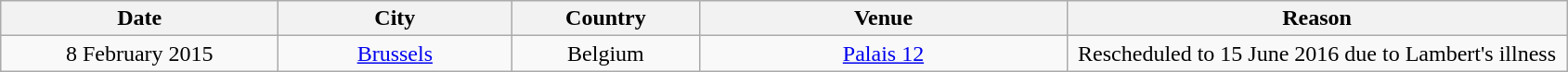<table class="wikitable" style="text-align:center;">
<tr>
<th scope="col" style="width:12em;">Date</th>
<th scope="col" style="width:10em;">City</th>
<th scope="col" style="width:8em;">Country</th>
<th scope="col" style="width:16em;">Venue</th>
<th scope="col" style="width:22em;">Reason</th>
</tr>
<tr>
<td>8 February 2015</td>
<td><a href='#'>Brussels</a></td>
<td>Belgium</td>
<td><a href='#'>Palais 12</a></td>
<td>Rescheduled to 15 June 2016 due to Lambert's illness</td>
</tr>
</table>
